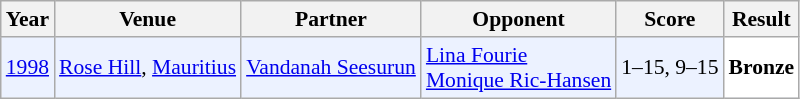<table class="sortable wikitable" style="font-size: 90%;">
<tr>
<th>Year</th>
<th>Venue</th>
<th>Partner</th>
<th>Opponent</th>
<th>Score</th>
<th>Result</th>
</tr>
<tr style="background:#ECF2FF">
<td align="center"><a href='#'>1998</a></td>
<td align="left"><a href='#'>Rose Hill</a>, <a href='#'>Mauritius</a></td>
<td align="left"> <a href='#'>Vandanah Seesurun</a></td>
<td align="left"> <a href='#'>Lina Fourie</a> <br>  <a href='#'>Monique Ric-Hansen</a></td>
<td align="left">1–15, 9–15</td>
<td style="text-align:left; background:white"> <strong>Bronze</strong></td>
</tr>
</table>
